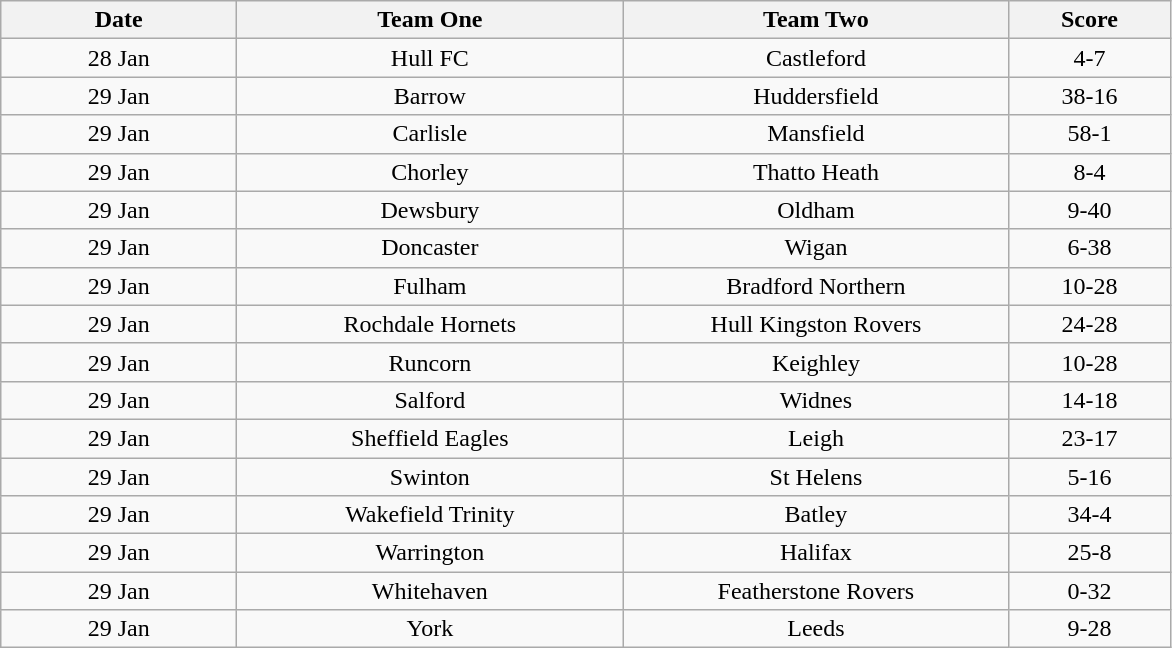<table class="wikitable" style="text-align: center">
<tr>
<th width=150>Date</th>
<th width=250>Team One</th>
<th width=250>Team Two</th>
<th width=100>Score</th>
</tr>
<tr>
<td>28 Jan</td>
<td>Hull FC</td>
<td>Castleford</td>
<td>4-7</td>
</tr>
<tr>
<td>29 Jan</td>
<td>Barrow</td>
<td>Huddersfield</td>
<td>38-16</td>
</tr>
<tr>
<td>29 Jan</td>
<td>Carlisle</td>
<td>Mansfield</td>
<td>58-1</td>
</tr>
<tr>
<td>29 Jan</td>
<td>Chorley</td>
<td>Thatto Heath</td>
<td>8-4</td>
</tr>
<tr>
<td>29 Jan</td>
<td>Dewsbury</td>
<td>Oldham</td>
<td>9-40</td>
</tr>
<tr>
<td>29 Jan</td>
<td>Doncaster</td>
<td>Wigan</td>
<td>6-38</td>
</tr>
<tr>
<td>29 Jan</td>
<td>Fulham</td>
<td>Bradford Northern</td>
<td>10-28</td>
</tr>
<tr>
<td>29 Jan</td>
<td>Rochdale Hornets</td>
<td>Hull Kingston Rovers</td>
<td>24-28</td>
</tr>
<tr>
<td>29 Jan</td>
<td>Runcorn</td>
<td>Keighley</td>
<td>10-28</td>
</tr>
<tr>
<td>29 Jan</td>
<td>Salford</td>
<td>Widnes</td>
<td>14-18</td>
</tr>
<tr>
<td>29 Jan</td>
<td>Sheffield Eagles</td>
<td>Leigh</td>
<td>23-17</td>
</tr>
<tr>
<td>29 Jan</td>
<td>Swinton</td>
<td>St Helens</td>
<td>5-16</td>
</tr>
<tr>
<td>29 Jan</td>
<td>Wakefield Trinity</td>
<td>Batley</td>
<td>34-4</td>
</tr>
<tr>
<td>29 Jan</td>
<td>Warrington</td>
<td>Halifax</td>
<td>25-8</td>
</tr>
<tr>
<td>29 Jan</td>
<td>Whitehaven</td>
<td>Featherstone Rovers</td>
<td>0-32</td>
</tr>
<tr>
<td>29 Jan</td>
<td>York</td>
<td>Leeds</td>
<td>9-28</td>
</tr>
</table>
